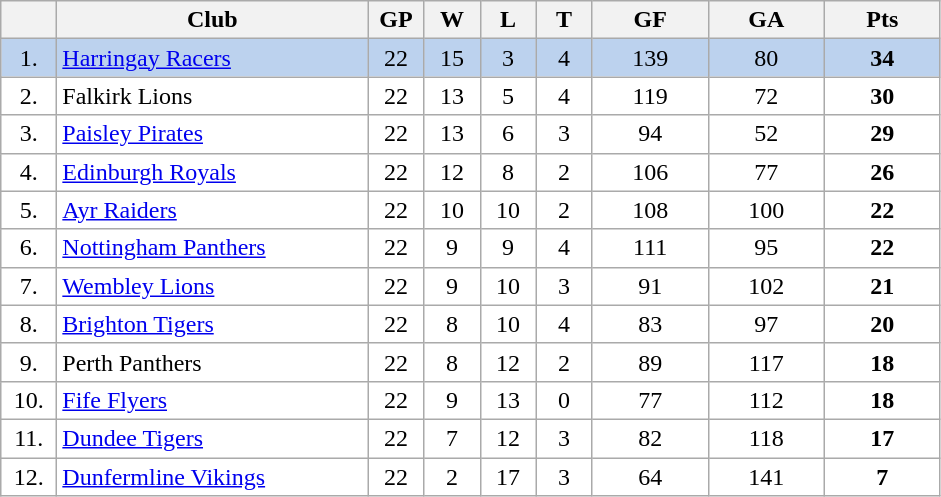<table class="wikitable">
<tr>
<th width="30"></th>
<th width="200">Club</th>
<th width="30">GP</th>
<th width="30">W</th>
<th width="30">L</th>
<th width="30">T</th>
<th width="70">GF</th>
<th width="70">GA</th>
<th width="70">Pts</th>
</tr>
<tr bgcolor="#BCD2EE" align="center">
<td>1.</td>
<td align="left"><a href='#'>Harringay Racers</a></td>
<td>22</td>
<td>15</td>
<td>3</td>
<td>4</td>
<td>139</td>
<td>80</td>
<td><strong>34</strong></td>
</tr>
<tr bgcolor="#FFFFFF" align="center">
<td>2.</td>
<td align="left">Falkirk Lions</td>
<td>22</td>
<td>13</td>
<td>5</td>
<td>4</td>
<td>119</td>
<td>72</td>
<td><strong>30</strong></td>
</tr>
<tr bgcolor="#FFFFFF" align="center">
<td>3.</td>
<td align="left"><a href='#'>Paisley Pirates</a></td>
<td>22</td>
<td>13</td>
<td>6</td>
<td>3</td>
<td>94</td>
<td>52</td>
<td><strong>29</strong></td>
</tr>
<tr bgcolor="#FFFFFF" align="center">
<td>4.</td>
<td align="left"><a href='#'>Edinburgh Royals</a></td>
<td>22</td>
<td>12</td>
<td>8</td>
<td>2</td>
<td>106</td>
<td>77</td>
<td><strong>26</strong></td>
</tr>
<tr bgcolor="#FFFFFF" align="center">
<td>5.</td>
<td align="left"><a href='#'>Ayr Raiders</a></td>
<td>22</td>
<td>10</td>
<td>10</td>
<td>2</td>
<td>108</td>
<td>100</td>
<td><strong>22</strong></td>
</tr>
<tr bgcolor="#FFFFFF" align="center">
<td>6.</td>
<td align="left"><a href='#'>Nottingham Panthers</a></td>
<td>22</td>
<td>9</td>
<td>9</td>
<td>4</td>
<td>111</td>
<td>95</td>
<td><strong>22</strong></td>
</tr>
<tr bgcolor="#FFFFFF" align="center">
<td>7.</td>
<td align="left"><a href='#'>Wembley Lions</a></td>
<td>22</td>
<td>9</td>
<td>10</td>
<td>3</td>
<td>91</td>
<td>102</td>
<td><strong>21</strong></td>
</tr>
<tr bgcolor="#FFFFFF" align="center">
<td>8.</td>
<td align="left"><a href='#'>Brighton Tigers</a></td>
<td>22</td>
<td>8</td>
<td>10</td>
<td>4</td>
<td>83</td>
<td>97</td>
<td><strong>20</strong></td>
</tr>
<tr bgcolor="#FFFFFF" align="center">
<td>9.</td>
<td align="left">Perth Panthers</td>
<td>22</td>
<td>8</td>
<td>12</td>
<td>2</td>
<td>89</td>
<td>117</td>
<td><strong>18</strong></td>
</tr>
<tr bgcolor="#FFFFFF" align="center">
<td>10.</td>
<td align="left"><a href='#'>Fife Flyers</a></td>
<td>22</td>
<td>9</td>
<td>13</td>
<td>0</td>
<td>77</td>
<td>112</td>
<td><strong>18</strong></td>
</tr>
<tr bgcolor="#FFFFFF" align="center">
<td>11.</td>
<td align="left"><a href='#'>Dundee Tigers</a></td>
<td>22</td>
<td>7</td>
<td>12</td>
<td>3</td>
<td>82</td>
<td>118</td>
<td><strong>17</strong></td>
</tr>
<tr bgcolor="#FFFFFF" align="center">
<td>12.</td>
<td align="left"><a href='#'>Dunfermline Vikings</a></td>
<td>22</td>
<td>2</td>
<td>17</td>
<td>3</td>
<td>64</td>
<td>141</td>
<td><strong>7</strong></td>
</tr>
</table>
